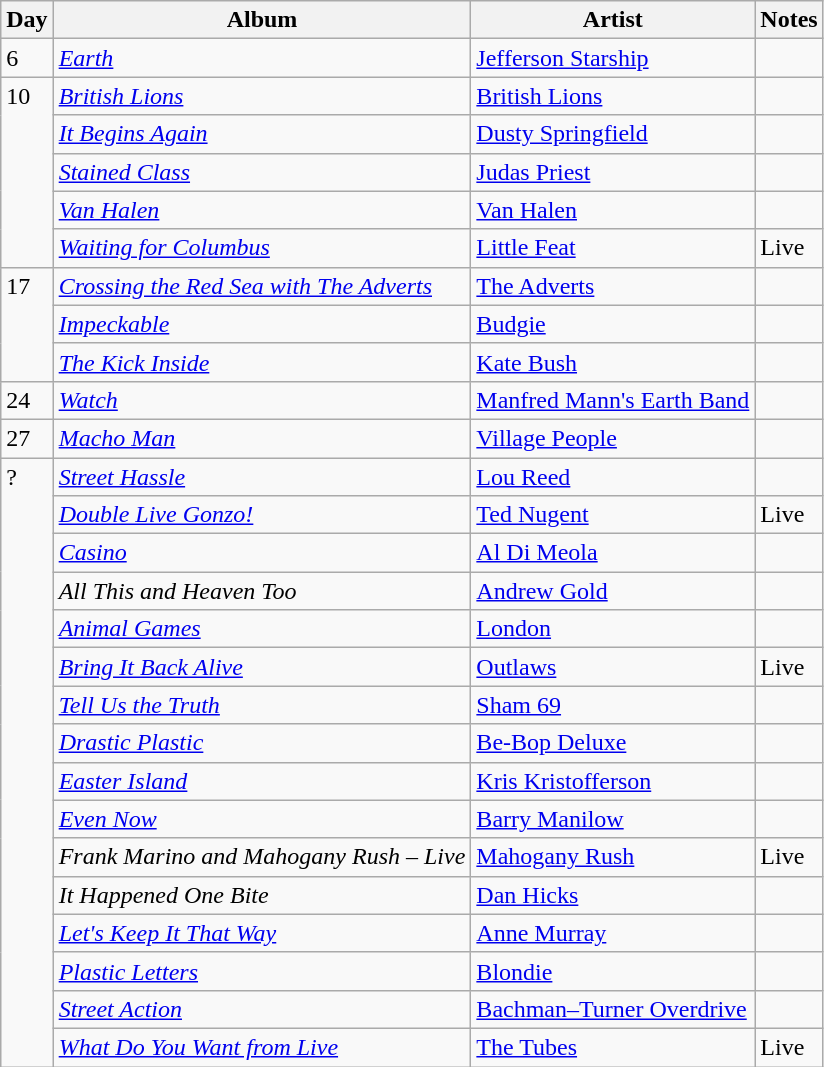<table class="wikitable">
<tr>
<th>Day</th>
<th>Album</th>
<th>Artist</th>
<th>Notes</th>
</tr>
<tr>
<td valign="top">6</td>
<td><em><a href='#'>Earth</a></em></td>
<td><a href='#'>Jefferson Starship</a></td>
<td></td>
</tr>
<tr>
<td rowspan="5" valign="top">10</td>
<td><em><a href='#'>British Lions</a></em></td>
<td><a href='#'>British Lions</a></td>
<td></td>
</tr>
<tr>
<td><em><a href='#'>It Begins Again</a></em></td>
<td><a href='#'>Dusty Springfield</a></td>
<td></td>
</tr>
<tr>
<td><em><a href='#'>Stained Class</a></em></td>
<td><a href='#'>Judas Priest</a></td>
<td></td>
</tr>
<tr>
<td><em><a href='#'>Van Halen</a></em></td>
<td><a href='#'>Van Halen</a></td>
<td></td>
</tr>
<tr>
<td><em><a href='#'>Waiting for Columbus</a></em></td>
<td><a href='#'>Little Feat</a></td>
<td>Live</td>
</tr>
<tr fbritish>
<td rowspan="3" valign="top">17</td>
<td><em><a href='#'>Crossing the Red Sea with The Adverts</a></em></td>
<td><a href='#'>The Adverts</a></td>
<td></td>
</tr>
<tr>
<td><em><a href='#'>Impeckable</a></em></td>
<td><a href='#'>Budgie</a></td>
<td></td>
</tr>
<tr>
<td><em><a href='#'>The Kick Inside</a></em></td>
<td><a href='#'>Kate Bush</a></td>
<td></td>
</tr>
<tr>
<td valign="top">24</td>
<td><em><a href='#'>Watch</a></em></td>
<td><a href='#'>Manfred Mann's Earth Band</a></td>
<td></td>
</tr>
<tr>
<td valign="top">27</td>
<td><em><a href='#'>Macho Man</a></em></td>
<td><a href='#'>Village People</a></td>
<td></td>
</tr>
<tr>
<td rowspan="16" valign="top">?</td>
<td><em><a href='#'>Street Hassle</a></em></td>
<td><a href='#'>Lou Reed</a></td>
<td></td>
</tr>
<tr>
<td><em><a href='#'>Double Live Gonzo!</a></em></td>
<td><a href='#'>Ted Nugent</a></td>
<td>Live</td>
</tr>
<tr>
<td><em><a href='#'>Casino</a></em></td>
<td><a href='#'>Al Di Meola</a></td>
<td></td>
</tr>
<tr>
<td><em>All This and Heaven Too</em></td>
<td><a href='#'>Andrew Gold</a></td>
<td></td>
</tr>
<tr>
<td><em><a href='#'>Animal Games</a></em></td>
<td><a href='#'>London</a></td>
<td></td>
</tr>
<tr>
<td><em><a href='#'>Bring It Back Alive</a></em></td>
<td><a href='#'>Outlaws</a></td>
<td>Live</td>
</tr>
<tr>
<td><em><a href='#'>Tell Us the Truth</a></em></td>
<td><a href='#'>Sham 69</a></td>
<td></td>
</tr>
<tr>
<td><em><a href='#'>Drastic Plastic</a></em></td>
<td><a href='#'>Be-Bop Deluxe</a></td>
<td></td>
</tr>
<tr>
<td><em><a href='#'>Easter Island</a></em></td>
<td><a href='#'>Kris Kristofferson</a></td>
<td></td>
</tr>
<tr>
<td><em><a href='#'>Even Now</a></em></td>
<td><a href='#'>Barry Manilow</a></td>
<td></td>
</tr>
<tr>
<td><em>Frank Marino and Mahogany Rush – Live</em></td>
<td><a href='#'>Mahogany Rush</a></td>
<td>Live</td>
</tr>
<tr>
<td><em>It Happened One Bite</em></td>
<td><a href='#'>Dan Hicks</a></td>
<td></td>
</tr>
<tr>
<td><em><a href='#'>Let's Keep It That Way</a></em></td>
<td><a href='#'>Anne Murray</a></td>
<td></td>
</tr>
<tr>
<td><em><a href='#'>Plastic Letters</a></em></td>
<td><a href='#'>Blondie</a></td>
<td></td>
</tr>
<tr>
<td><em><a href='#'>Street Action</a></em></td>
<td><a href='#'>Bachman–Turner Overdrive</a></td>
<td></td>
</tr>
<tr>
<td><em><a href='#'>What Do You Want from Live</a></em></td>
<td><a href='#'>The Tubes</a></td>
<td>Live</td>
</tr>
</table>
